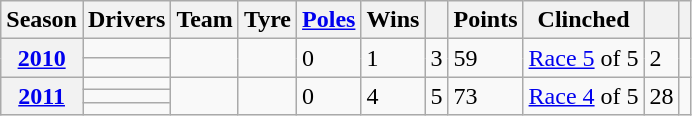<table class="wikitable sortable plainrowheaders"; text-align:center;">
<tr>
<th scope=col>Season</th>
<th scope=col>Drivers</th>
<th scope=col>Team</th>
<th scope=col>Tyre</th>
<th scope=col><a href='#'>Poles</a></th>
<th scope=col>Wins</th>
<th scope=col></th>
<th scope=col>Points</th>
<th scope=col>Clinched</th>
<th scope=col></th>
<th scope=col class=unsortable></th>
</tr>
<tr>
<th scope=row style="text-align: center;" rowspan=2><a href='#'>2010</a></th>
<td></td>
<td rowspan=2></td>
<td rowspan=2></td>
<td rowspan=2>0</td>
<td rowspan=2>1</td>
<td rowspan=2>3</td>
<td rowspan=2>59</td>
<td rowspan=2><a href='#'>Race 5</a> of 5</td>
<td rowspan=2>2</td>
<td rowspan=2 style="text-align:center;"></td>
</tr>
<tr>
<td></td>
</tr>
<tr>
<th scope=row style="text-align: center;" rowspan=3><a href='#'>2011</a></th>
<td></td>
<td rowspan=3></td>
<td rowspan=3></td>
<td rowspan=3>0</td>
<td rowspan=3>4</td>
<td rowspan=3>5</td>
<td rowspan=3>73</td>
<td rowspan=3><a href='#'>Race 4</a> of 5</td>
<td rowspan=3>28</td>
<td rowspan=3 style="text-align:center;"></td>
</tr>
<tr>
<td></td>
</tr>
<tr>
<td></td>
</tr>
</table>
